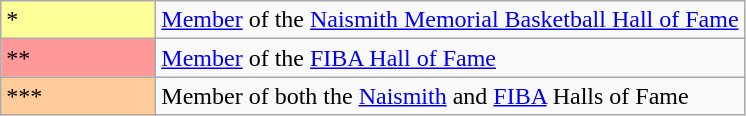<table class="wikitable sortable">
<tr>
<td style="background-color:#FFFF99; border:1px solid #aaaaaa; width:6em">*</td>
<td><a href='#'>Member</a> of the <a href='#'>Naismith Memorial Basketball Hall of Fame</a></td>
</tr>
<tr>
<td style="background-color:#FF9999; border:1px solid #aaaaaa; width:6em">**</td>
<td><a href='#'>Member</a> of the <a href='#'>FIBA Hall of Fame</a></td>
</tr>
<tr>
<td style="background-color:#FFCC99; border:1px solid #aaaaaa; width:6em">***</td>
<td>Member of both the <a href='#'>Naismith</a> and <a href='#'>FIBA</a> Halls of Fame</td>
</tr>
</table>
